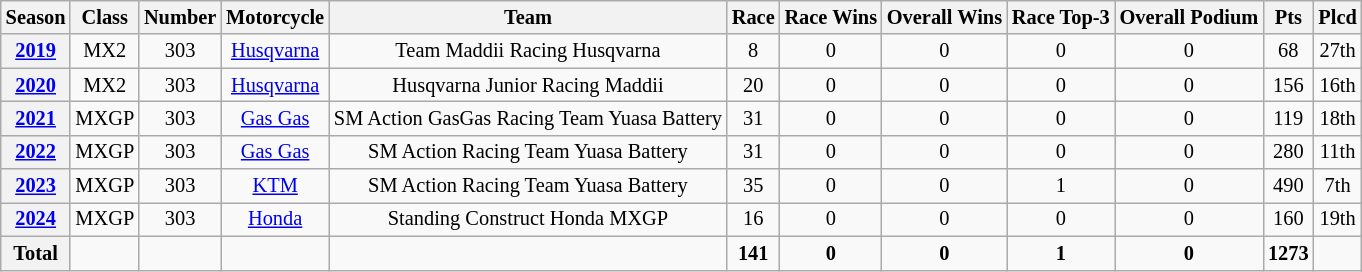<table class="wikitable" style="font-size: 85%; text-align:center">
<tr>
<th>Season</th>
<th>Class</th>
<th>Number</th>
<th>Motorcycle</th>
<th>Team</th>
<th>Race</th>
<th>Race Wins</th>
<th>Overall Wins</th>
<th>Race Top-3</th>
<th>Overall Podium</th>
<th>Pts</th>
<th>Plcd</th>
</tr>
<tr>
<th><a href='#'>2019</a></th>
<td>MX2</td>
<td>303</td>
<td><a href='#'>Husqvarna</a></td>
<td>Team Maddii Racing Husqvarna</td>
<td>8</td>
<td>0</td>
<td>0</td>
<td>0</td>
<td>0</td>
<td>68</td>
<td>27th</td>
</tr>
<tr>
<th><a href='#'>2020</a></th>
<td>MX2</td>
<td>303</td>
<td><a href='#'>Husqvarna</a></td>
<td>Husqvarna Junior Racing Maddii</td>
<td>20</td>
<td>0</td>
<td>0</td>
<td>0</td>
<td>0</td>
<td>156</td>
<td>16th</td>
</tr>
<tr>
<th><a href='#'>2021</a></th>
<td>MXGP</td>
<td>303</td>
<td><a href='#'>Gas Gas</a></td>
<td>SM Action GasGas Racing Team Yuasa Battery</td>
<td>31</td>
<td>0</td>
<td>0</td>
<td>0</td>
<td>0</td>
<td>119</td>
<td>18th</td>
</tr>
<tr>
<th><a href='#'>2022</a></th>
<td>MXGP</td>
<td>303</td>
<td><a href='#'>Gas Gas</a></td>
<td>SM Action Racing Team Yuasa Battery</td>
<td>31</td>
<td>0</td>
<td>0</td>
<td>0</td>
<td>0</td>
<td>280</td>
<td>11th</td>
</tr>
<tr>
<th><a href='#'>2023</a></th>
<td>MXGP</td>
<td>303</td>
<td><a href='#'>KTM</a></td>
<td>SM Action Racing Team Yuasa Battery</td>
<td>35</td>
<td>0</td>
<td>0</td>
<td>1</td>
<td>0</td>
<td>490</td>
<td>7th</td>
</tr>
<tr>
<th><a href='#'>2024</a></th>
<td>MXGP</td>
<td>303</td>
<td><a href='#'>Honda</a></td>
<td>Standing Construct Honda MXGP</td>
<td>16</td>
<td>0</td>
<td>0</td>
<td>0</td>
<td>0</td>
<td>160</td>
<td>19th</td>
</tr>
<tr>
<th>Total</th>
<td></td>
<td></td>
<td></td>
<td></td>
<td><strong>141</strong></td>
<td><strong>0</strong></td>
<td><strong>0</strong></td>
<td><strong>1</strong></td>
<td><strong>0</strong></td>
<td><strong>1273</strong></td>
<td></td>
</tr>
</table>
